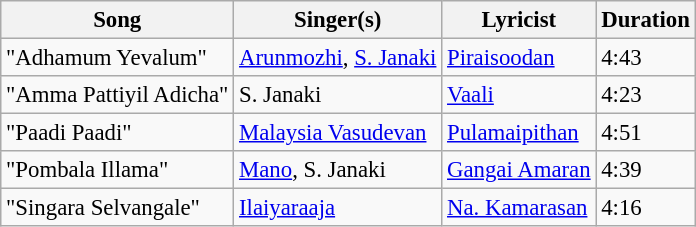<table class="wikitable" style="font-size:95%;">
<tr>
<th>Song</th>
<th>Singer(s)</th>
<th>Lyricist</th>
<th>Duration</th>
</tr>
<tr>
<td>"Adhamum Yevalum"</td>
<td><a href='#'>Arunmozhi</a>, <a href='#'>S. Janaki</a></td>
<td><a href='#'>Piraisoodan</a></td>
<td>4:43</td>
</tr>
<tr>
<td>"Amma Pattiyil Adicha"</td>
<td>S. Janaki</td>
<td><a href='#'>Vaali</a></td>
<td>4:23</td>
</tr>
<tr>
<td>"Paadi Paadi"</td>
<td><a href='#'>Malaysia Vasudevan</a></td>
<td><a href='#'>Pulamaipithan</a></td>
<td>4:51</td>
</tr>
<tr>
<td>"Pombala Illama"</td>
<td><a href='#'>Mano</a>, S. Janaki</td>
<td><a href='#'>Gangai Amaran</a></td>
<td>4:39</td>
</tr>
<tr>
<td>"Singara Selvangale"</td>
<td><a href='#'>Ilaiyaraaja</a></td>
<td><a href='#'>Na. Kamarasan</a></td>
<td>4:16</td>
</tr>
</table>
